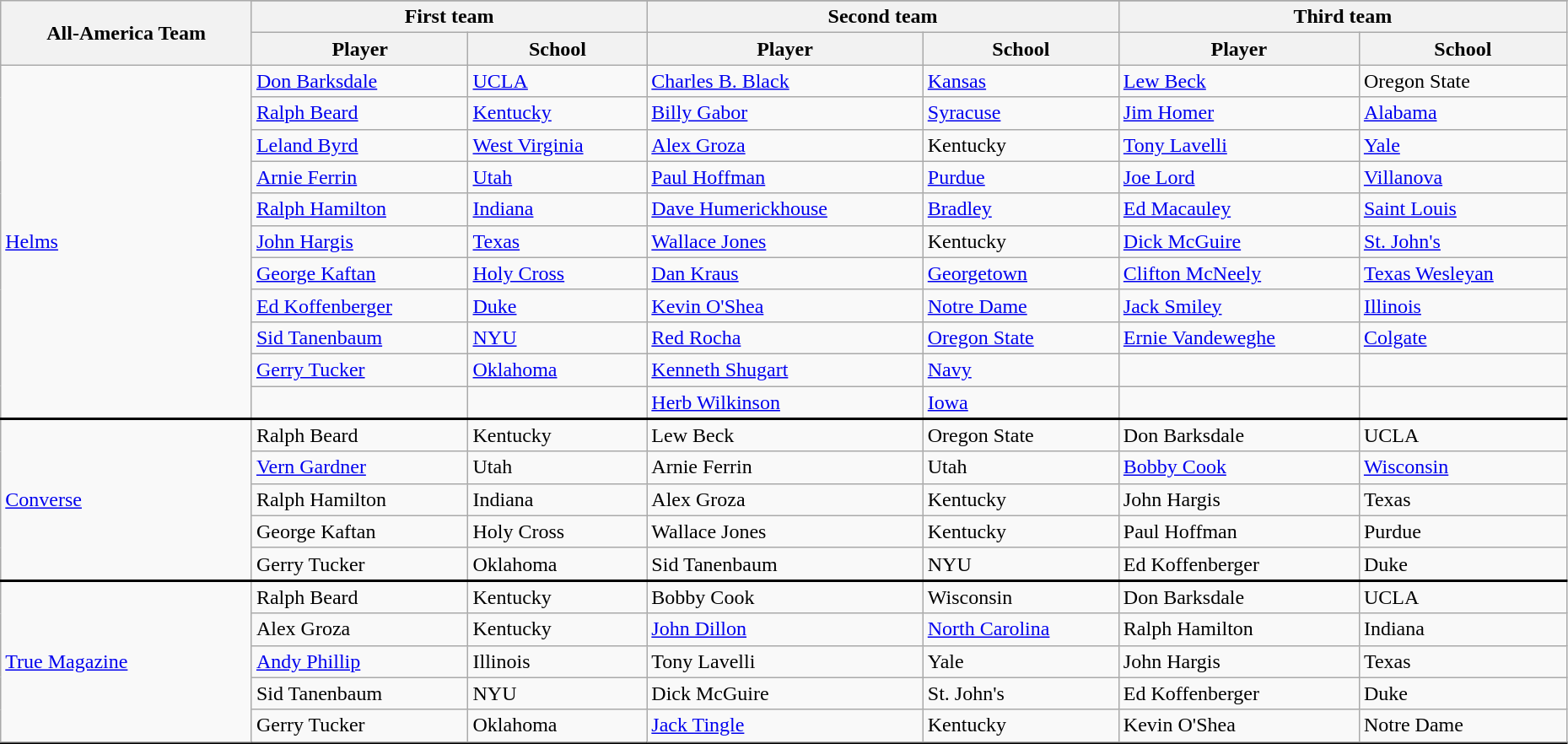<table class="wikitable" style="width:98%;">
<tr>
<th rowspan=3>All-America Team</th>
</tr>
<tr>
<th colspan=2>First team</th>
<th colspan=2>Second team</th>
<th colspan=2>Third team</th>
</tr>
<tr>
<th>Player</th>
<th>School</th>
<th>Player</th>
<th>School</th>
<th>Player</th>
<th>School</th>
</tr>
<tr>
<td rowspan=11><a href='#'>Helms</a></td>
<td><a href='#'>Don Barksdale</a></td>
<td><a href='#'>UCLA</a></td>
<td><a href='#'>Charles B. Black</a></td>
<td><a href='#'>Kansas</a></td>
<td><a href='#'>Lew Beck</a></td>
<td>Oregon State</td>
</tr>
<tr>
<td><a href='#'>Ralph Beard</a></td>
<td><a href='#'>Kentucky</a></td>
<td><a href='#'>Billy Gabor</a></td>
<td><a href='#'>Syracuse</a></td>
<td><a href='#'>Jim Homer</a></td>
<td><a href='#'>Alabama</a></td>
</tr>
<tr>
<td><a href='#'>Leland Byrd</a></td>
<td><a href='#'>West Virginia</a></td>
<td><a href='#'>Alex Groza</a></td>
<td>Kentucky</td>
<td><a href='#'>Tony Lavelli</a></td>
<td><a href='#'>Yale</a></td>
</tr>
<tr>
<td><a href='#'>Arnie Ferrin</a></td>
<td><a href='#'>Utah</a></td>
<td><a href='#'>Paul Hoffman</a></td>
<td><a href='#'>Purdue</a></td>
<td><a href='#'>Joe Lord</a></td>
<td><a href='#'>Villanova</a></td>
</tr>
<tr>
<td><a href='#'>Ralph Hamilton</a></td>
<td><a href='#'>Indiana</a></td>
<td><a href='#'>Dave Humerickhouse</a></td>
<td><a href='#'>Bradley</a></td>
<td><a href='#'>Ed Macauley</a></td>
<td><a href='#'>Saint Louis</a></td>
</tr>
<tr>
<td><a href='#'>John Hargis</a></td>
<td><a href='#'>Texas</a></td>
<td><a href='#'>Wallace Jones</a></td>
<td>Kentucky</td>
<td><a href='#'>Dick McGuire</a></td>
<td><a href='#'>St. John's</a></td>
</tr>
<tr>
<td><a href='#'>George Kaftan</a></td>
<td><a href='#'>Holy Cross</a></td>
<td><a href='#'>Dan Kraus</a></td>
<td><a href='#'>Georgetown</a></td>
<td><a href='#'>Clifton McNeely</a></td>
<td><a href='#'>Texas Wesleyan</a></td>
</tr>
<tr>
<td><a href='#'>Ed Koffenberger</a></td>
<td><a href='#'>Duke</a></td>
<td><a href='#'>Kevin O'Shea</a></td>
<td><a href='#'>Notre Dame</a></td>
<td><a href='#'>Jack Smiley</a></td>
<td><a href='#'>Illinois</a></td>
</tr>
<tr>
<td><a href='#'>Sid Tanenbaum</a></td>
<td><a href='#'>NYU</a></td>
<td><a href='#'>Red Rocha</a></td>
<td><a href='#'>Oregon State</a></td>
<td><a href='#'>Ernie Vandeweghe</a></td>
<td><a href='#'>Colgate</a></td>
</tr>
<tr>
<td><a href='#'>Gerry Tucker</a></td>
<td><a href='#'>Oklahoma</a></td>
<td><a href='#'>Kenneth Shugart</a></td>
<td><a href='#'>Navy</a></td>
<td></td>
<td></td>
</tr>
<tr>
<td></td>
<td></td>
<td><a href='#'>Herb Wilkinson</a></td>
<td><a href='#'>Iowa</a></td>
<td></td>
<td></td>
</tr>
<tr style = "border-top:2px solid black;">
<td rowspan=5><a href='#'>Converse</a></td>
<td>Ralph Beard</td>
<td>Kentucky</td>
<td>Lew Beck</td>
<td>Oregon State</td>
<td>Don Barksdale</td>
<td>UCLA</td>
</tr>
<tr>
<td><a href='#'>Vern Gardner</a></td>
<td>Utah</td>
<td>Arnie Ferrin</td>
<td>Utah</td>
<td><a href='#'>Bobby Cook</a></td>
<td><a href='#'>Wisconsin</a></td>
</tr>
<tr>
<td>Ralph Hamilton</td>
<td>Indiana</td>
<td>Alex Groza</td>
<td>Kentucky</td>
<td>John Hargis</td>
<td>Texas</td>
</tr>
<tr>
<td>George Kaftan</td>
<td>Holy Cross</td>
<td>Wallace Jones</td>
<td>Kentucky</td>
<td>Paul Hoffman</td>
<td>Purdue</td>
</tr>
<tr>
<td>Gerry Tucker</td>
<td>Oklahoma</td>
<td>Sid Tanenbaum</td>
<td>NYU</td>
<td>Ed Koffenberger</td>
<td>Duke</td>
</tr>
<tr style = "border-top:2px solid black;">
<td rowspan=5><a href='#'>True Magazine</a></td>
<td>Ralph Beard</td>
<td>Kentucky</td>
<td>Bobby Cook</td>
<td>Wisconsin</td>
<td>Don Barksdale</td>
<td>UCLA</td>
</tr>
<tr>
<td>Alex Groza</td>
<td>Kentucky</td>
<td><a href='#'>John Dillon</a></td>
<td><a href='#'>North Carolina</a></td>
<td>Ralph Hamilton</td>
<td>Indiana</td>
</tr>
<tr>
<td><a href='#'>Andy Phillip</a></td>
<td>Illinois</td>
<td>Tony Lavelli</td>
<td>Yale</td>
<td>John Hargis</td>
<td>Texas</td>
</tr>
<tr>
<td>Sid Tanenbaum</td>
<td>NYU</td>
<td>Dick McGuire</td>
<td>St. John's</td>
<td>Ed Koffenberger</td>
<td>Duke</td>
</tr>
<tr>
<td>Gerry Tucker</td>
<td>Oklahoma</td>
<td><a href='#'>Jack Tingle</a></td>
<td>Kentucky</td>
<td>Kevin O'Shea</td>
<td>Notre Dame</td>
</tr>
<tr style = "border-top:2px solid black;">
</tr>
</table>
